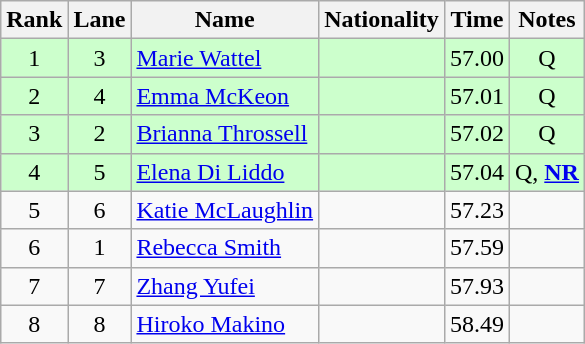<table class="wikitable sortable" style="text-align:center">
<tr>
<th>Rank</th>
<th>Lane</th>
<th>Name</th>
<th>Nationality</th>
<th>Time</th>
<th>Notes</th>
</tr>
<tr bgcolor=ccffcc>
<td>1</td>
<td>3</td>
<td align=left><a href='#'>Marie Wattel</a></td>
<td align=left></td>
<td>57.00</td>
<td>Q</td>
</tr>
<tr bgcolor=ccffcc>
<td>2</td>
<td>4</td>
<td align=left><a href='#'>Emma McKeon</a></td>
<td align=left></td>
<td>57.01</td>
<td>Q</td>
</tr>
<tr bgcolor=ccffcc>
<td>3</td>
<td>2</td>
<td align=left><a href='#'>Brianna Throssell</a></td>
<td align=left></td>
<td>57.02</td>
<td>Q</td>
</tr>
<tr bgcolor=ccffcc>
<td>4</td>
<td>5</td>
<td align=left><a href='#'>Elena Di Liddo</a></td>
<td align=left></td>
<td>57.04</td>
<td>Q, <strong><a href='#'>NR</a></strong></td>
</tr>
<tr>
<td>5</td>
<td>6</td>
<td align=left><a href='#'>Katie McLaughlin</a></td>
<td align=left></td>
<td>57.23</td>
<td></td>
</tr>
<tr>
<td>6</td>
<td>1</td>
<td align=left><a href='#'>Rebecca Smith</a></td>
<td align=left></td>
<td>57.59</td>
<td></td>
</tr>
<tr>
<td>7</td>
<td>7</td>
<td align=left><a href='#'>Zhang Yufei</a></td>
<td align=left></td>
<td>57.93</td>
<td></td>
</tr>
<tr>
<td>8</td>
<td>8</td>
<td align=left><a href='#'>Hiroko Makino</a></td>
<td align=left></td>
<td>58.49</td>
<td></td>
</tr>
</table>
